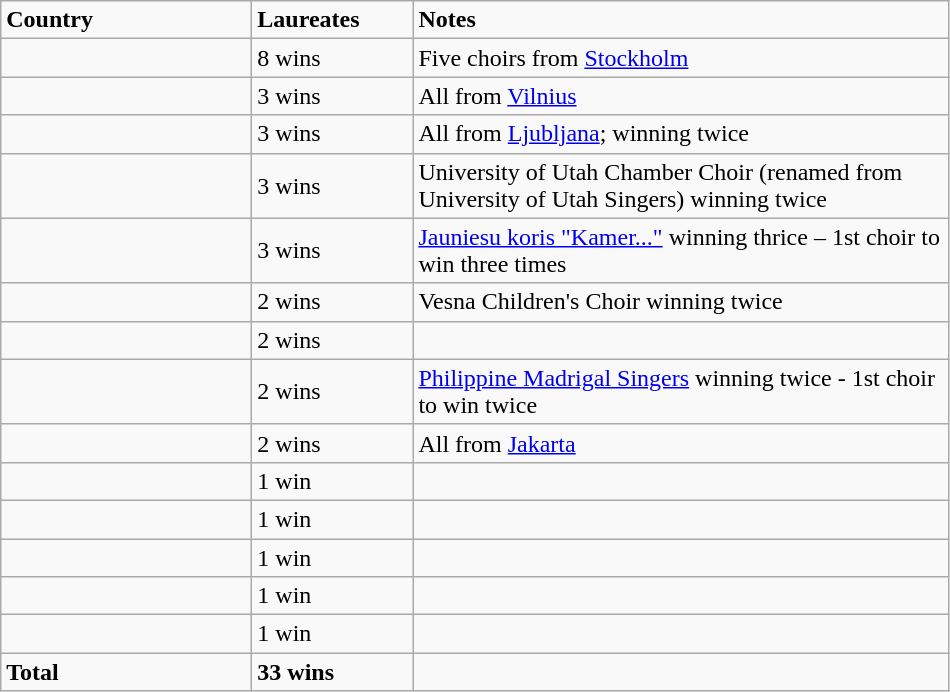<table class="wikitable" style="text-align:left">
<tr>
<td width="160"><strong>Country</strong></td>
<td width="100"><strong>Laureates</strong></td>
<td width="350"><strong>Notes</strong></td>
</tr>
<tr>
<td></td>
<td>8 wins</td>
<td>Five choirs from <a href='#'>Stockholm</a></td>
</tr>
<tr>
<td></td>
<td>3 wins</td>
<td>All from <a href='#'>Vilnius</a></td>
</tr>
<tr>
<td></td>
<td>3 wins</td>
<td>All from <a href='#'>Ljubljana</a>;  winning twice</td>
</tr>
<tr>
<td></td>
<td>3 wins</td>
<td>University of Utah Chamber Choir (renamed from University of Utah Singers) winning twice</td>
</tr>
<tr>
<td></td>
<td>3 wins</td>
<td><a href='#'>Jauniesu koris "Kamer..."</a> winning thrice – 1st choir to win three times</td>
</tr>
<tr>
<td></td>
<td>2 wins</td>
<td>Vesna Children's Choir winning twice</td>
</tr>
<tr>
<td></td>
<td>2 wins</td>
<td></td>
</tr>
<tr>
<td></td>
<td>2 wins</td>
<td><a href='#'>Philippine Madrigal Singers</a> winning twice - 1st choir to win twice</td>
</tr>
<tr>
<td></td>
<td>2 wins</td>
<td>All from <a href='#'>Jakarta</a></td>
</tr>
<tr>
<td></td>
<td>1 win</td>
<td></td>
</tr>
<tr>
<td></td>
<td>1 win</td>
<td></td>
</tr>
<tr>
<td></td>
<td>1 win</td>
<td></td>
</tr>
<tr>
<td></td>
<td>1 win</td>
<td></td>
</tr>
<tr>
<td></td>
<td>1 win</td>
<td></td>
</tr>
<tr>
<td><strong>Total</strong></td>
<td><strong>33 wins</strong></td>
<td></td>
</tr>
</table>
